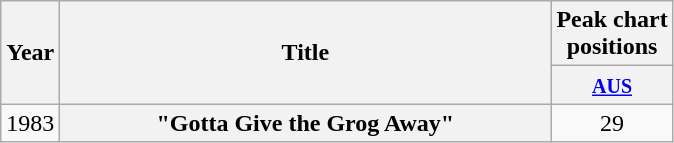<table class="wikitable plainrowheaders" style="text-align:center;" border="1">
<tr>
<th scope="col" rowspan="2">Year</th>
<th scope="col" rowspan="2" style="width:20em;">Title</th>
<th scope="col" colspan="1">Peak chart<br>positions</th>
</tr>
<tr>
<th scope="col" style="text-align:center;"><small><a href='#'>AUS</a></small><br></th>
</tr>
<tr>
<td>1983</td>
<th scope="row">"Gotta Give the Grog Away"</th>
<td style="text-align:center;">29</td>
</tr>
</table>
